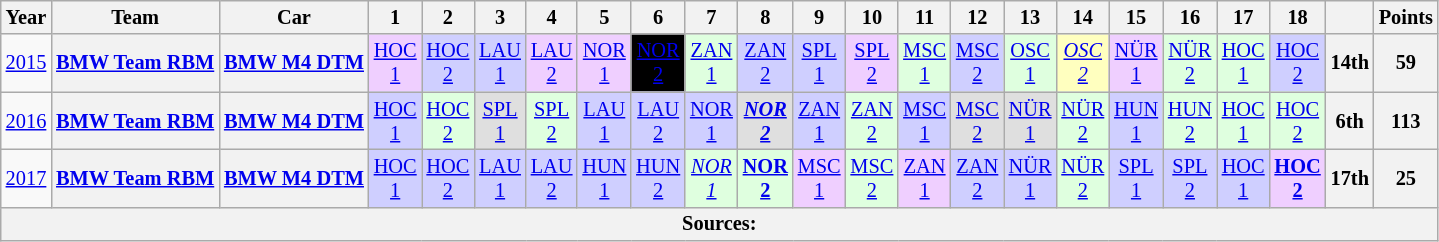<table class="wikitable" style="text-align:center; font-size:85%">
<tr>
<th>Year</th>
<th>Team</th>
<th>Car</th>
<th>1</th>
<th>2</th>
<th>3</th>
<th>4</th>
<th>5</th>
<th>6</th>
<th>7</th>
<th>8</th>
<th>9</th>
<th>10</th>
<th>11</th>
<th>12</th>
<th>13</th>
<th>14</th>
<th>15</th>
<th>16</th>
<th>17</th>
<th>18</th>
<th></th>
<th>Points</th>
</tr>
<tr>
<td><a href='#'>2015</a></td>
<th nowrap><a href='#'>BMW Team RBM</a></th>
<th nowrap><a href='#'>BMW M4 DTM</a></th>
<td style="background:#EFCFFF;"><a href='#'>HOC<br>1</a><br></td>
<td style="background:#CFCFFF;"><a href='#'>HOC<br>2</a><br></td>
<td style="background:#CFCFFF;"><a href='#'>LAU<br>1</a><br></td>
<td style="background:#EFCFFF;"><a href='#'>LAU<br>2</a><br></td>
<td style="background:#EFCFFF;"><a href='#'>NOR<br>1</a><br></td>
<td style="background:#000000; color:white"><a href='#'><span>NOR<br>2</span></a><br></td>
<td style="background:#DFFFDF;"><a href='#'>ZAN<br>1</a><br></td>
<td style="background:#CFCFFF;"><a href='#'>ZAN<br>2</a><br></td>
<td style="background:#CFCFFF;"><a href='#'>SPL<br>1</a><br></td>
<td style="background:#EFCFFF;"><a href='#'>SPL<br>2</a><br></td>
<td style="background:#DFFFDF;"><a href='#'>MSC<br>1</a><br></td>
<td style="background:#CFCFFF;"><a href='#'>MSC<br>2</a><br></td>
<td style="background:#DFFFDF;"><a href='#'>OSC<br>1</a><br></td>
<td style="background:#FFFFBF;"><em><a href='#'>OSC<br>2</a></em><br></td>
<td style="background:#EFCFFF;"><a href='#'>NÜR<br>1</a><br></td>
<td style="background:#DFFFDF;"><a href='#'>NÜR<br>2</a><br></td>
<td style="background:#DFFFDF;"><a href='#'>HOC<br>1</a><br></td>
<td style="background:#CFCFFF;"><a href='#'>HOC<br>2</a><br></td>
<th>14th</th>
<th>59</th>
</tr>
<tr>
<td><a href='#'>2016</a></td>
<th nowrap><a href='#'>BMW Team RBM</a></th>
<th nowrap><a href='#'>BMW M4 DTM</a></th>
<td style="background:#CFCFFF;"><a href='#'>HOC<br>1</a><br></td>
<td style="background:#DFFFDF;"><a href='#'>HOC<br>2</a><br></td>
<td style="background:#DFDFDF;"><a href='#'>SPL<br>1</a><br></td>
<td style="background:#DFFFDF;"><a href='#'>SPL<br>2</a><br></td>
<td style="background:#CFCFFF;"><a href='#'>LAU<br>1</a><br></td>
<td style="background:#CFCFFF;"><a href='#'>LAU<br>2</a><br></td>
<td style="background:#CFCFFF;"><a href='#'>NOR<br>1</a><br></td>
<td style="background:#DFDFDF;"><strong><em><a href='#'>NOR<br>2</a></em></strong><br></td>
<td style="background:#CFCFFF;"><a href='#'>ZAN<br>1</a><br></td>
<td style="background:#DFFFDF;"><a href='#'>ZAN<br>2</a><br></td>
<td style="background:#CFCFFF;"><a href='#'>MSC<br>1</a><br></td>
<td style="background:#DFDFDF;"><a href='#'>MSC<br>2</a><br></td>
<td style="background:#DFDFDF;"><a href='#'>NÜR<br>1</a><br></td>
<td style="background:#DFFFDF;"><a href='#'>NÜR<br>2</a><br></td>
<td style="background:#CFCFFF;"><a href='#'>HUN<br>1</a><br></td>
<td style="background:#DFFFDF;"><a href='#'>HUN<br>2</a><br></td>
<td style="background:#DFFFDF;"><a href='#'>HOC<br>1</a><br></td>
<td style="background:#DFFFDF;"><a href='#'>HOC<br>2</a><br></td>
<th>6th</th>
<th>113</th>
</tr>
<tr>
<td><a href='#'>2017</a></td>
<th nowrap><a href='#'>BMW Team RBM</a></th>
<th nowrap><a href='#'>BMW M4 DTM</a></th>
<td style="background:#CFCFFF;"><a href='#'>HOC<br>1</a><br></td>
<td style="background:#CFCFFF;"><a href='#'>HOC<br>2</a><br></td>
<td style="background:#CFCFFF;"><a href='#'>LAU<br>1</a><br></td>
<td style="background:#CFCFFF;"><a href='#'>LAU<br>2</a><br></td>
<td style="background:#CFCFFF;"><a href='#'>HUN<br>1</a><br></td>
<td style="background:#CFCFFF;"><a href='#'>HUN<br>2</a><br></td>
<td style="background:#DFFFDF;"><em><a href='#'>NOR<br>1</a></em><br></td>
<td style="background:#DFFFDF;"><strong><a href='#'>NOR<br>2</a></strong><br></td>
<td style="background:#EFCFFF;"><a href='#'>MSC<br>1</a><br></td>
<td style="background:#DFFFDF;"><a href='#'>MSC<br>2</a><br></td>
<td style="background:#EFCFFF;"><a href='#'>ZAN<br>1</a><br></td>
<td style="background:#CFCFFF;"><a href='#'>ZAN<br>2</a><br></td>
<td style="background:#CFCFFF;"><a href='#'>NÜR<br>1</a><br></td>
<td style="background:#DFFFDF;"><a href='#'>NÜR<br>2</a><br></td>
<td style="background:#CFCFFF;"><a href='#'>SPL<br>1</a><br></td>
<td style="background:#CFCFFF;"><a href='#'>SPL<br>2</a><br></td>
<td style="background:#CFCFFF;"><a href='#'>HOC<br>1</a><br></td>
<td style="background:#EFCFFF;"><strong><a href='#'>HOC<br>2</a></strong><br></td>
<th>17th</th>
<th>25</th>
</tr>
<tr>
<th colspan="23">Sources:</th>
</tr>
</table>
